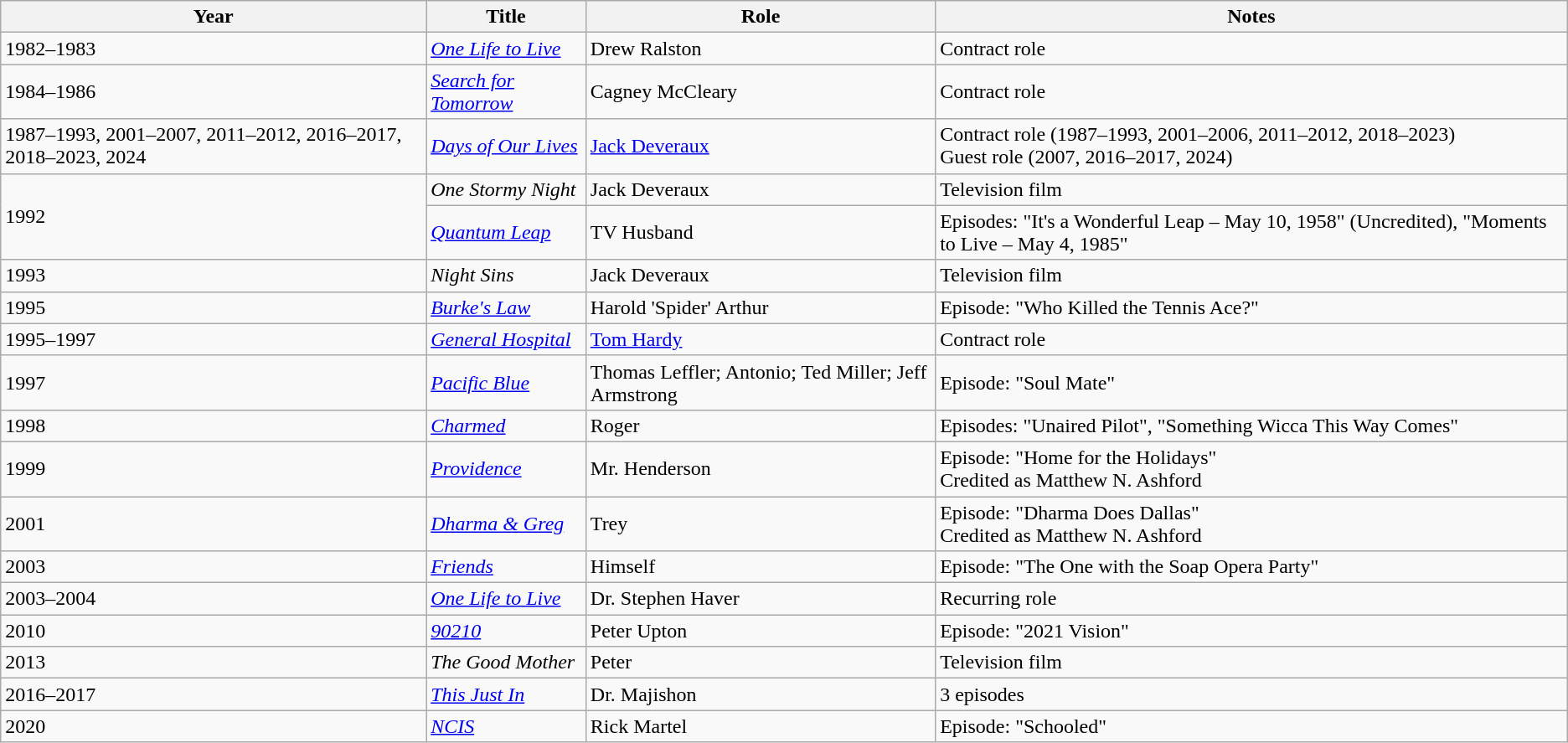<table class="wikitable sortable">
<tr>
<th>Year</th>
<th>Title</th>
<th>Role</th>
<th class="unsortable">Notes</th>
</tr>
<tr>
<td>1982–1983</td>
<td><em><a href='#'>One Life to Live</a></em></td>
<td>Drew Ralston</td>
<td>Contract role</td>
</tr>
<tr>
<td>1984–1986</td>
<td><em><a href='#'>Search for Tomorrow</a></em></td>
<td>Cagney McCleary</td>
<td>Contract role</td>
</tr>
<tr>
<td>1987–1993, 2001–2007, 2011–2012, 2016–2017, 2018–2023, 2024</td>
<td><em><a href='#'>Days of Our Lives</a></em></td>
<td><a href='#'>Jack Deveraux</a></td>
<td>Contract role (1987–1993, 2001–2006, 2011–2012, 2018–2023)<br>Guest role (2007, 2016–2017, 2024)<br></td>
</tr>
<tr>
<td rowspan="2">1992</td>
<td><em>One Stormy Night</em></td>
<td>Jack Deveraux</td>
<td>Television film</td>
</tr>
<tr>
<td><em><a href='#'>Quantum Leap</a></em></td>
<td>TV Husband</td>
<td>Episodes: "It's a Wonderful Leap – May 10, 1958" (Uncredited), "Moments to Live – May 4, 1985"</td>
</tr>
<tr>
<td>1993</td>
<td><em>Night Sins</em></td>
<td>Jack Deveraux</td>
<td>Television film</td>
</tr>
<tr>
<td>1995</td>
<td><em><a href='#'>Burke's Law</a></em></td>
<td>Harold 'Spider' Arthur</td>
<td>Episode: "Who Killed the Tennis Ace?"</td>
</tr>
<tr>
<td>1995–1997</td>
<td><em><a href='#'>General Hospital</a></em></td>
<td><a href='#'>Tom Hardy</a></td>
<td>Contract role</td>
</tr>
<tr>
<td>1997</td>
<td><em><a href='#'>Pacific Blue</a></em></td>
<td>Thomas Leffler; Antonio; Ted Miller; Jeff Armstrong</td>
<td>Episode: "Soul Mate"</td>
</tr>
<tr>
<td>1998</td>
<td><em><a href='#'>Charmed</a></em></td>
<td>Roger</td>
<td>Episodes: "Unaired Pilot", "Something Wicca This Way Comes"</td>
</tr>
<tr>
<td>1999</td>
<td><em><a href='#'>Providence</a></em></td>
<td>Mr. Henderson</td>
<td>Episode: "Home for the Holidays"<br>Credited as Matthew N. Ashford</td>
</tr>
<tr>
<td>2001</td>
<td><em><a href='#'>Dharma & Greg</a></em></td>
<td>Trey</td>
<td>Episode: "Dharma Does Dallas"<br>Credited as Matthew N. Ashford</td>
</tr>
<tr>
<td>2003</td>
<td><em><a href='#'>Friends</a></em></td>
<td>Himself</td>
<td>Episode: "The One with the Soap Opera Party"</td>
</tr>
<tr>
<td>2003–2004</td>
<td><em><a href='#'>One Life to Live</a></em></td>
<td>Dr. Stephen Haver</td>
<td>Recurring role</td>
</tr>
<tr>
<td>2010</td>
<td><em><a href='#'>90210</a></em></td>
<td>Peter Upton</td>
<td>Episode: "2021 Vision"</td>
</tr>
<tr>
<td>2013</td>
<td><em>The Good Mother</em></td>
<td>Peter</td>
<td>Television film</td>
</tr>
<tr>
<td>2016–2017</td>
<td><em><a href='#'>This Just In</a></em></td>
<td>Dr. Majishon</td>
<td>3 episodes</td>
</tr>
<tr>
<td>2020</td>
<td><em><a href='#'>NCIS</a></em></td>
<td>Rick Martel</td>
<td>Episode: "Schooled"</td>
</tr>
</table>
